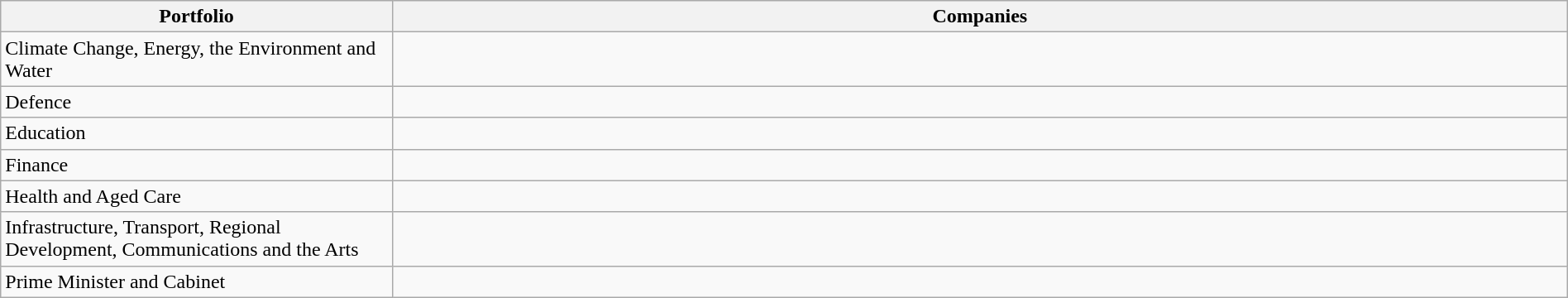<table class="wikitable mw-collapsible" style="width: 100%">
<tr>
<th width = 25%>Portfolio</th>
<th width = 75%>Companies</th>
</tr>
<tr>
<td>Climate Change, Energy, the Environment and Water</td>
<td></td>
</tr>
<tr>
<td>Defence</td>
<td></td>
</tr>
<tr>
<td>Education</td>
<td></td>
</tr>
<tr>
<td>Finance</td>
<td></td>
</tr>
<tr>
<td>Health and Aged Care</td>
<td></td>
</tr>
<tr>
<td>Infrastructure, Transport, Regional Development, Communications and the Arts</td>
<td></td>
</tr>
<tr>
<td>Prime Minister and Cabinet</td>
<td></td>
</tr>
</table>
